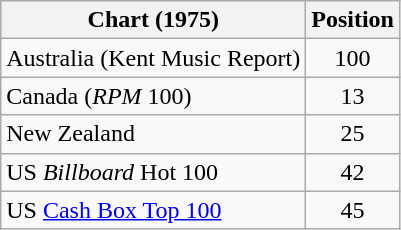<table class="wikitable sortable">
<tr>
<th>Chart (1975)</th>
<th>Position</th>
</tr>
<tr>
<td>Australia (Kent Music Report)</td>
<td style="text-align:center;">100</td>
</tr>
<tr>
<td>Canada (<em>RPM</em> 100)</td>
<td style="text-align:center;">13</td>
</tr>
<tr>
<td>New Zealand </td>
<td style="text-align:center;">25</td>
</tr>
<tr>
<td>US <em>Billboard</em> Hot 100</td>
<td style="text-align:center;">42</td>
</tr>
<tr>
<td>US <a href='#'>Cash Box Top 100</a></td>
<td style="text-align:center;">45</td>
</tr>
</table>
